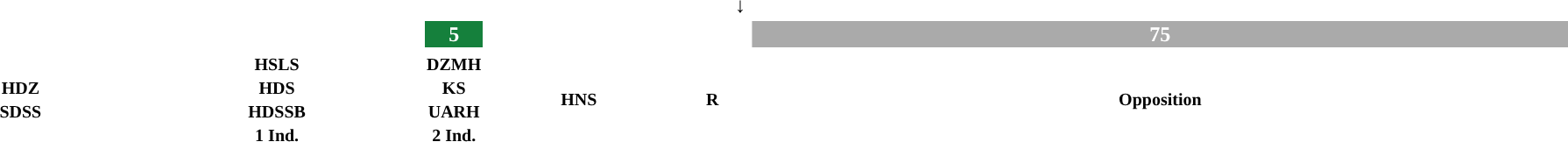<table style="width100%; text-align:center; font-weight:bold;">
<tr>
<td colspan="12">↓</td>
</tr>
<tr style="color:white;">
<td style="background:">64</td>
<td style="background:">5</td>
<td style="background:#15803C; width:3.00%;">5</td>
<td style="background:">1</td>
<td style="background:">1</td>
<td style="background:#AAAAAA; width:49.67%;">75</td>
</tr>
<tr>
<td><small>HDZ<br>SDSS</small></td>
<td><small>HSLS<br>HDS<br>HDSSB<br>1 Ind.</small></td>
<td><small>DZMH<br>KS<br>UARH<br>2 Ind.</small></td>
<td><small>HNS</small></td>
<td><small>R</small></td>
<td><small>Opposition</small></td>
</tr>
</table>
